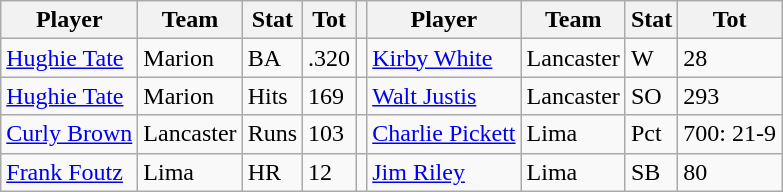<table class="wikitable">
<tr>
<th>Player</th>
<th>Team</th>
<th>Stat</th>
<th>Tot</th>
<th></th>
<th>Player</th>
<th>Team</th>
<th>Stat</th>
<th>Tot</th>
</tr>
<tr>
<td><a href='#'>Hughie Tate</a></td>
<td>Marion</td>
<td>BA</td>
<td>.320</td>
<td></td>
<td><a href='#'>Kirby White</a></td>
<td>Lancaster</td>
<td>W</td>
<td>28</td>
</tr>
<tr>
<td><a href='#'>Hughie Tate</a></td>
<td>Marion</td>
<td>Hits</td>
<td>169</td>
<td></td>
<td><a href='#'>Walt Justis</a></td>
<td>Lancaster</td>
<td>SO</td>
<td>293</td>
</tr>
<tr>
<td><a href='#'>Curly Brown</a></td>
<td>Lancaster</td>
<td>Runs</td>
<td>103</td>
<td></td>
<td><a href='#'>Charlie Pickett</a></td>
<td>Lima</td>
<td>Pct</td>
<td>700: 21-9</td>
</tr>
<tr>
<td><a href='#'>Frank Foutz</a></td>
<td>Lima</td>
<td>HR</td>
<td>12</td>
<td></td>
<td><a href='#'>Jim Riley</a></td>
<td>Lima</td>
<td>SB</td>
<td>80</td>
</tr>
</table>
